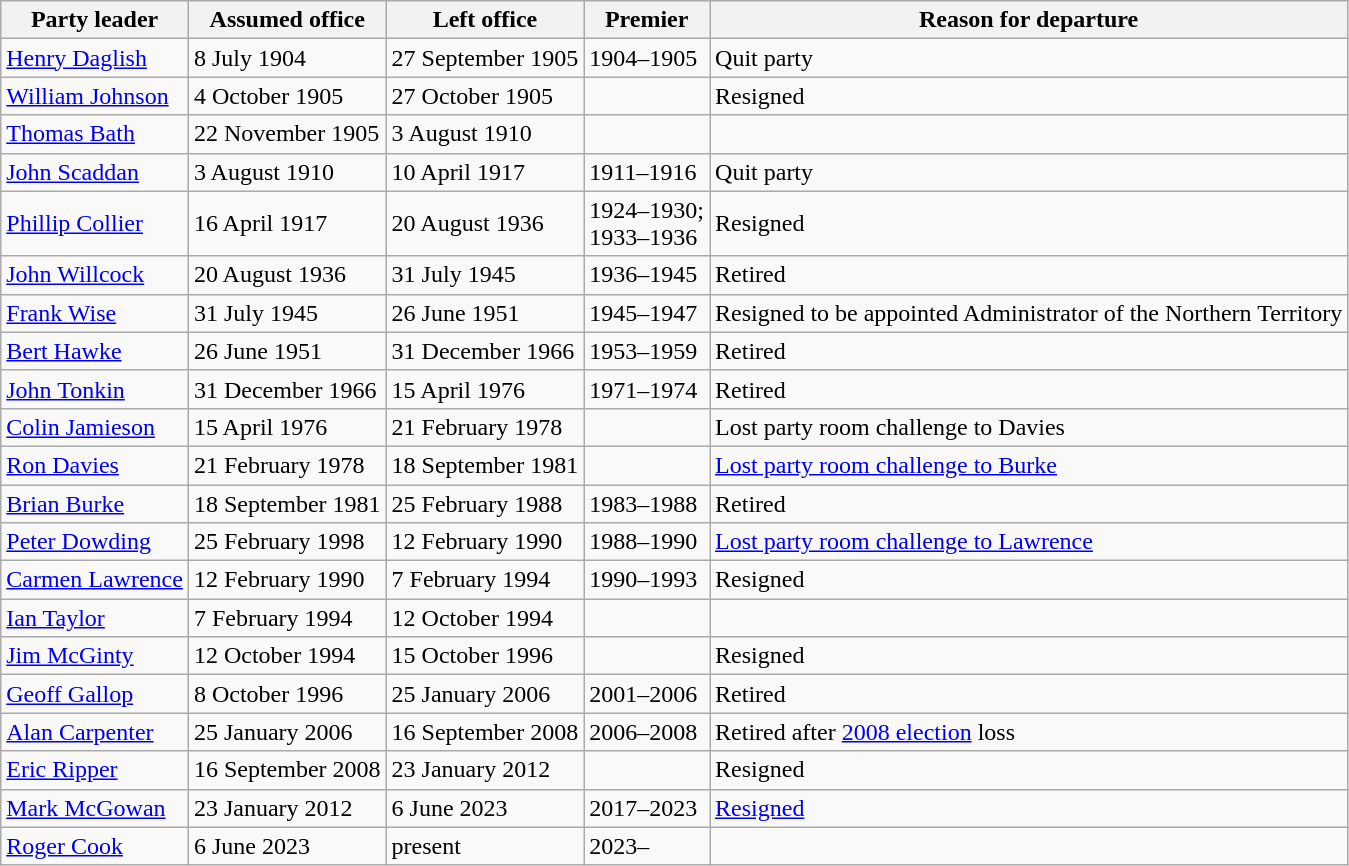<table class="wikitable">
<tr>
<th>Party leader</th>
<th class="unsortable">Assumed office</th>
<th class="unsortable">Left office</th>
<th>Premier</th>
<th>Reason for departure</th>
</tr>
<tr>
<td><a href='#'>Henry Daglish</a></td>
<td>8 July 1904</td>
<td>27 September 1905</td>
<td>1904–1905</td>
<td>Quit party</td>
</tr>
<tr>
<td><a href='#'>William Johnson</a></td>
<td>4 October 1905</td>
<td>27 October 1905</td>
<td></td>
<td>Resigned</td>
</tr>
<tr>
<td><a href='#'>Thomas Bath</a></td>
<td>22 November 1905</td>
<td>3 August 1910</td>
<td></td>
<td></td>
</tr>
<tr>
<td><a href='#'>John Scaddan</a></td>
<td>3 August 1910</td>
<td>10 April 1917</td>
<td>1911–1916</td>
<td>Quit party</td>
</tr>
<tr>
<td><a href='#'>Phillip Collier</a></td>
<td>16 April 1917</td>
<td>20 August 1936</td>
<td>1924–1930;<br> 1933–1936</td>
<td>Resigned</td>
</tr>
<tr>
<td><a href='#'>John Willcock</a></td>
<td>20 August 1936</td>
<td>31 July 1945</td>
<td>1936–1945</td>
<td>Retired</td>
</tr>
<tr>
<td><a href='#'>Frank Wise</a></td>
<td>31 July 1945</td>
<td>26 June 1951</td>
<td>1945–1947</td>
<td>Resigned to be appointed Administrator of the Northern Territory</td>
</tr>
<tr>
<td><a href='#'>Bert Hawke</a></td>
<td>26 June 1951</td>
<td>31 December 1966</td>
<td>1953–1959</td>
<td>Retired</td>
</tr>
<tr>
<td><a href='#'>John Tonkin</a></td>
<td>31 December 1966</td>
<td>15 April 1976</td>
<td>1971–1974</td>
<td>Retired</td>
</tr>
<tr>
<td><a href='#'>Colin Jamieson</a></td>
<td>15 April 1976</td>
<td>21 February 1978</td>
<td></td>
<td>Lost party room challenge to Davies</td>
</tr>
<tr>
<td><a href='#'>Ron Davies</a></td>
<td>21 February 1978</td>
<td>18 September 1981</td>
<td></td>
<td><a href='#'>Lost party room challenge to Burke</a></td>
</tr>
<tr>
<td><a href='#'>Brian Burke</a></td>
<td>18 September 1981</td>
<td>25 February 1988</td>
<td>1983–1988</td>
<td>Retired</td>
</tr>
<tr>
<td><a href='#'>Peter Dowding</a></td>
<td>25 February 1998</td>
<td>12 February 1990</td>
<td>1988–1990</td>
<td><a href='#'>Lost party room challenge to Lawrence</a></td>
</tr>
<tr>
<td><a href='#'>Carmen Lawrence</a></td>
<td>12 February 1990</td>
<td>7 February 1994</td>
<td>1990–1993</td>
<td>Resigned</td>
</tr>
<tr>
<td><a href='#'>Ian Taylor</a></td>
<td>7 February 1994</td>
<td>12 October 1994</td>
<td></td>
<td></td>
</tr>
<tr>
<td><a href='#'>Jim McGinty</a></td>
<td>12 October 1994</td>
<td>15 October 1996</td>
<td></td>
<td>Resigned</td>
</tr>
<tr>
<td><a href='#'>Geoff Gallop</a></td>
<td>8 October 1996</td>
<td>25 January 2006</td>
<td>2001–2006</td>
<td>Retired</td>
</tr>
<tr>
<td><a href='#'>Alan Carpenter</a></td>
<td>25 January 2006</td>
<td>16 September 2008</td>
<td>2006–2008</td>
<td>Retired after <a href='#'>2008 election</a> loss</td>
</tr>
<tr>
<td><a href='#'>Eric Ripper</a></td>
<td>16 September 2008</td>
<td>23 January 2012</td>
<td></td>
<td>Resigned</td>
</tr>
<tr>
<td><a href='#'>Mark McGowan</a></td>
<td>23 January 2012</td>
<td>6 June 2023</td>
<td>2017–2023</td>
<td><a href='#'>Resigned</a></td>
</tr>
<tr>
<td><a href='#'>Roger Cook</a></td>
<td>6 June 2023</td>
<td>present</td>
<td>2023–</td>
<td></td>
</tr>
</table>
